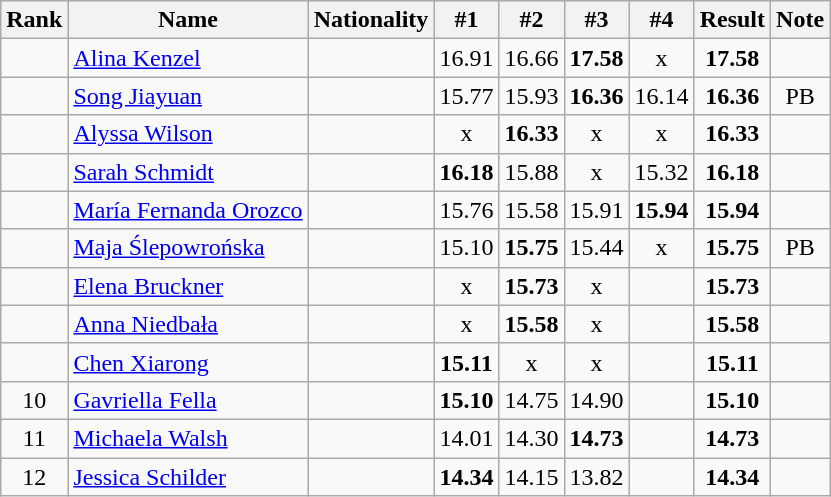<table class="wikitable sortable" style="text-align:center">
<tr>
<th>Rank</th>
<th>Name</th>
<th>Nationality</th>
<th>#1</th>
<th>#2</th>
<th>#3</th>
<th>#4</th>
<th>Result</th>
<th>Note</th>
</tr>
<tr>
<td></td>
<td align=left><a href='#'>Alina Kenzel</a></td>
<td align=left></td>
<td>16.91</td>
<td>16.66</td>
<td><strong>17.58</strong></td>
<td>x</td>
<td><strong>17.58</strong></td>
<td></td>
</tr>
<tr>
<td></td>
<td align=left><a href='#'>Song Jiayuan</a></td>
<td align=left></td>
<td>15.77</td>
<td>15.93</td>
<td><strong>16.36</strong></td>
<td>16.14</td>
<td><strong>16.36</strong></td>
<td>PB</td>
</tr>
<tr>
<td></td>
<td align=left><a href='#'>Alyssa Wilson</a></td>
<td align=left></td>
<td>x</td>
<td><strong>16.33</strong></td>
<td>x</td>
<td>x</td>
<td><strong>16.33</strong></td>
<td></td>
</tr>
<tr>
<td></td>
<td align=left><a href='#'>Sarah Schmidt</a></td>
<td align=left></td>
<td><strong>16.18</strong></td>
<td>15.88</td>
<td>x</td>
<td>15.32</td>
<td><strong>16.18</strong></td>
<td></td>
</tr>
<tr>
<td></td>
<td align=left><a href='#'>María Fernanda Orozco</a></td>
<td align=left></td>
<td>15.76</td>
<td>15.58</td>
<td>15.91</td>
<td><strong>15.94</strong></td>
<td><strong>15.94</strong></td>
<td></td>
</tr>
<tr>
<td></td>
<td align=left><a href='#'>Maja Ślepowrońska</a></td>
<td align=left></td>
<td>15.10</td>
<td><strong>15.75</strong></td>
<td>15.44</td>
<td>x</td>
<td><strong>15.75</strong></td>
<td>PB</td>
</tr>
<tr>
<td></td>
<td align=left><a href='#'>Elena Bruckner</a></td>
<td align=left></td>
<td>x</td>
<td><strong>15.73</strong></td>
<td>x</td>
<td></td>
<td><strong>15.73</strong></td>
<td></td>
</tr>
<tr>
<td></td>
<td align=left><a href='#'>Anna Niedbała</a></td>
<td align=left></td>
<td>x</td>
<td><strong>15.58</strong></td>
<td>x</td>
<td></td>
<td><strong>15.58</strong></td>
<td></td>
</tr>
<tr>
<td></td>
<td align=left><a href='#'>Chen Xiarong</a></td>
<td align=left></td>
<td><strong>15.11</strong></td>
<td>x</td>
<td>x</td>
<td></td>
<td><strong>15.11</strong></td>
<td></td>
</tr>
<tr>
<td>10</td>
<td align=left><a href='#'>Gavriella Fella</a></td>
<td align=left></td>
<td><strong>15.10</strong></td>
<td>14.75</td>
<td>14.90</td>
<td></td>
<td><strong>15.10</strong></td>
<td></td>
</tr>
<tr>
<td>11</td>
<td align=left><a href='#'>Michaela Walsh</a></td>
<td align=left></td>
<td>14.01</td>
<td>14.30</td>
<td><strong>14.73</strong></td>
<td></td>
<td><strong>14.73</strong></td>
<td></td>
</tr>
<tr>
<td>12</td>
<td align=left><a href='#'>Jessica Schilder</a></td>
<td align=left></td>
<td><strong>14.34</strong></td>
<td>14.15</td>
<td>13.82</td>
<td></td>
<td><strong>14.34</strong></td>
<td></td>
</tr>
</table>
